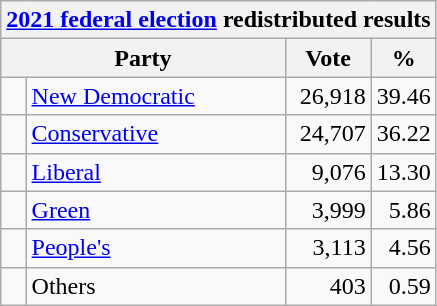<table class="wikitable">
<tr>
<th colspan="4"><a href='#'>2021 federal election</a> redistributed results</th>
</tr>
<tr>
<th bgcolor="#DDDDFF" width="130px" colspan="2">Party</th>
<th bgcolor="#DDDDFF" width="50px">Vote</th>
<th bgcolor="#DDDDFF" width="30px">%</th>
</tr>
<tr>
<td> </td>
<td><a href='#'>New Democratic</a></td>
<td align=right>26,918</td>
<td align=right>39.46</td>
</tr>
<tr>
<td> </td>
<td><a href='#'>Conservative</a></td>
<td align=right>24,707</td>
<td align=right>36.22</td>
</tr>
<tr>
<td> </td>
<td><a href='#'>Liberal</a></td>
<td align=right>9,076</td>
<td align=right>13.30</td>
</tr>
<tr>
<td> </td>
<td><a href='#'>Green</a></td>
<td align=right>3,999</td>
<td align=right>5.86</td>
</tr>
<tr>
<td> </td>
<td><a href='#'>People's</a></td>
<td align=right>3,113</td>
<td align=right>4.56</td>
</tr>
<tr>
<td> </td>
<td>Others</td>
<td align=right>403</td>
<td align=right>0.59</td>
</tr>
</table>
